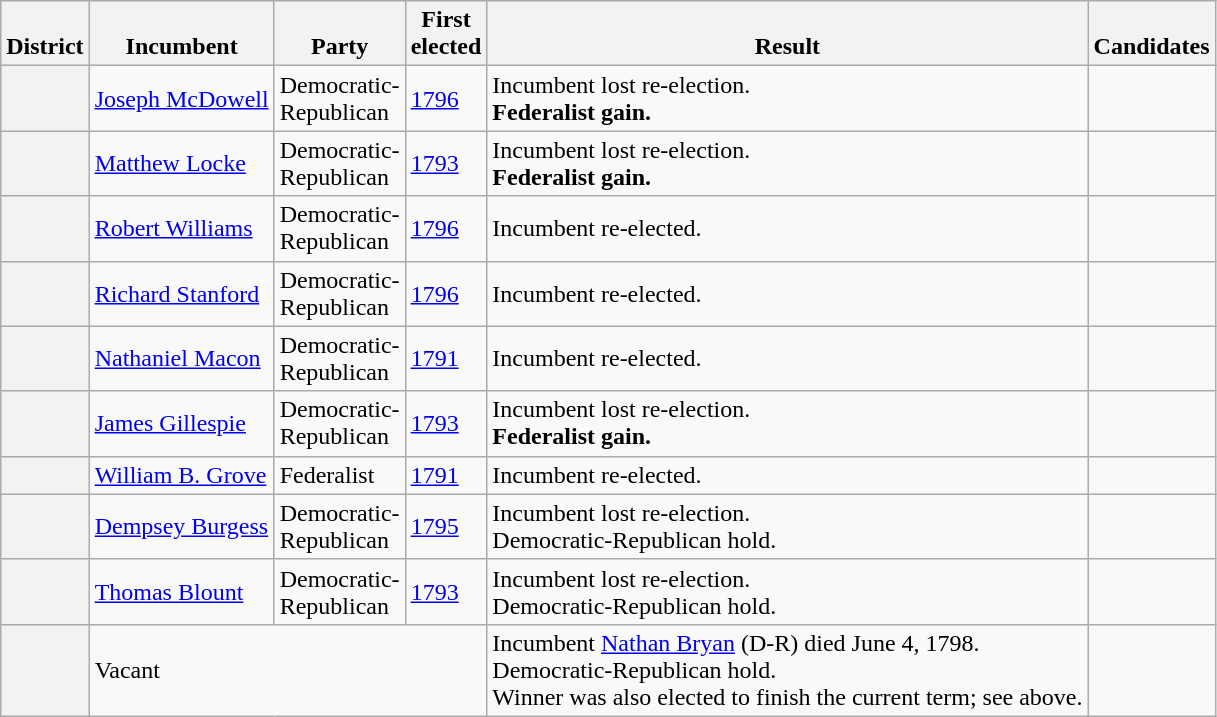<table class=wikitable>
<tr valign=bottom>
<th>District</th>
<th>Incumbent</th>
<th>Party</th>
<th>First<br>elected</th>
<th>Result</th>
<th>Candidates</th>
</tr>
<tr>
<th></th>
<td><a href='#'>Joseph McDowell</a></td>
<td>Democratic-<br>Republican</td>
<td><a href='#'>1796</a></td>
<td>Incumbent lost re-election.<br><strong>Federalist gain.</strong></td>
<td nowrap></td>
</tr>
<tr>
<th></th>
<td><a href='#'>Matthew Locke</a></td>
<td>Democratic-<br>Republican</td>
<td><a href='#'>1793</a></td>
<td>Incumbent lost re-election.<br><strong>Federalist gain.</strong></td>
<td nowrap></td>
</tr>
<tr>
<th></th>
<td><a href='#'>Robert Williams</a></td>
<td>Democratic-<br>Republican</td>
<td><a href='#'>1796</a></td>
<td>Incumbent re-elected.</td>
<td nowrap></td>
</tr>
<tr>
<th></th>
<td><a href='#'>Richard Stanford</a></td>
<td>Democratic-<br>Republican</td>
<td><a href='#'>1796</a></td>
<td>Incumbent re-elected.</td>
<td nowrap></td>
</tr>
<tr>
<th></th>
<td><a href='#'>Nathaniel Macon</a></td>
<td>Democratic-<br>Republican</td>
<td><a href='#'>1791</a></td>
<td>Incumbent re-elected.</td>
<td nowrap></td>
</tr>
<tr>
<th></th>
<td><a href='#'>James Gillespie</a></td>
<td>Democratic-<br>Republican</td>
<td><a href='#'>1793</a></td>
<td>Incumbent lost re-election.<br><strong>Federalist gain.</strong></td>
<td nowrap></td>
</tr>
<tr>
<th></th>
<td><a href='#'>William B. Grove</a></td>
<td>Federalist</td>
<td><a href='#'>1791</a></td>
<td>Incumbent re-elected.</td>
<td nowrap></td>
</tr>
<tr>
<th></th>
<td><a href='#'>Dempsey Burgess</a></td>
<td>Democratic-<br>Republican</td>
<td><a href='#'>1795</a></td>
<td>Incumbent lost re-election.<br>Democratic-Republican hold.</td>
<td nowrap></td>
</tr>
<tr>
<th></th>
<td><a href='#'>Thomas Blount</a></td>
<td>Democratic-<br>Republican</td>
<td><a href='#'>1793</a></td>
<td>Incumbent lost re-election.<br>Democratic-Republican hold.</td>
<td nowrap></td>
</tr>
<tr>
<th></th>
<td colspan=3>Vacant</td>
<td>Incumbent <a href='#'>Nathan Bryan</a> (D-R) died June 4, 1798.<br>Democratic-Republican hold.<br>Winner was also elected to finish the current term; see above.</td>
<td nowrap></td>
</tr>
</table>
